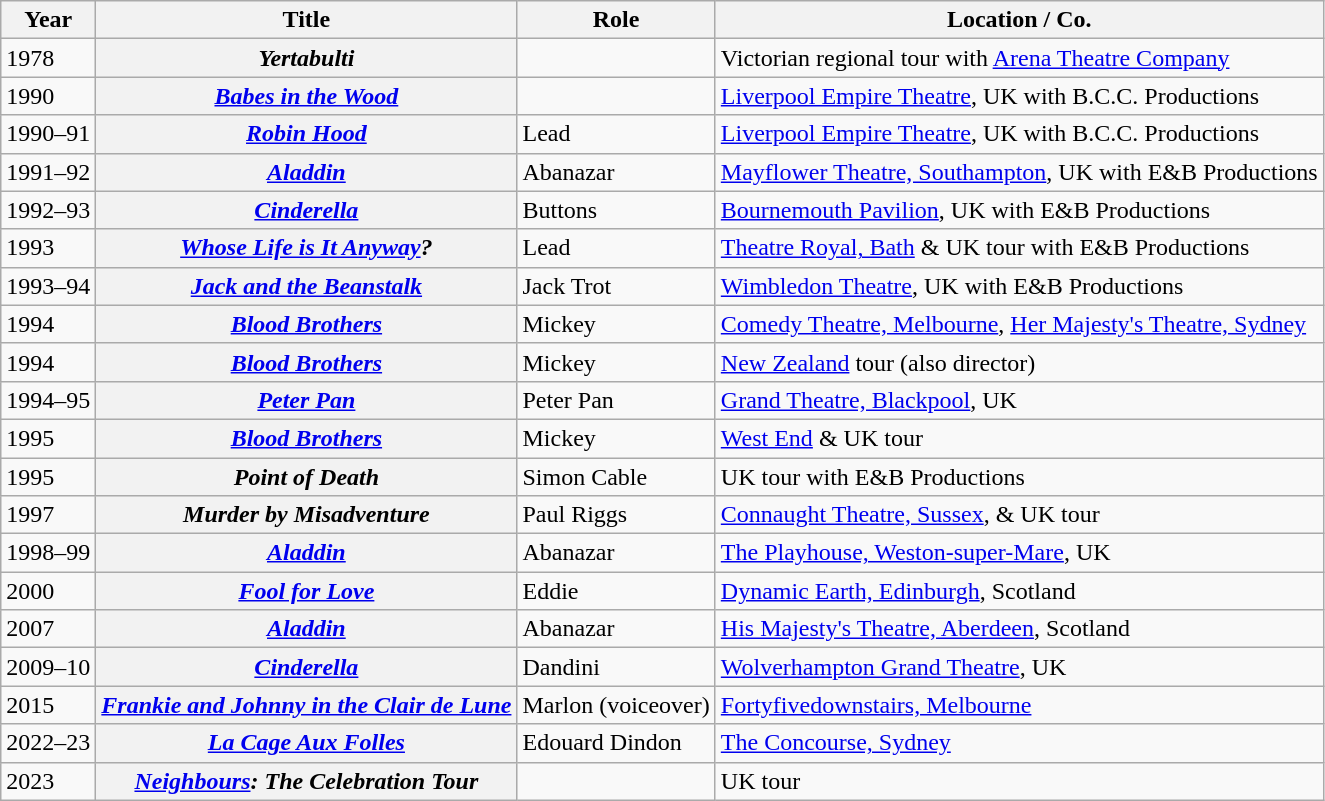<table class="wikitable sortable plainrowheaders">
<tr>
<th scope="col">Year</th>
<th scope="col">Title</th>
<th scope="col">Role</th>
<th scope="col">Location / Co.</th>
</tr>
<tr>
<td>1978</td>
<th scope="row"><em>Yertabulti</em></th>
<td></td>
<td>Victorian regional tour with <a href='#'>Arena Theatre Company</a></td>
</tr>
<tr>
<td>1990</td>
<th scope="row"><em><a href='#'>Babes in the Wood</a></em></th>
<td></td>
<td><a href='#'>Liverpool Empire Theatre</a>, UK with B.C.C. Productions</td>
</tr>
<tr>
<td>1990–91</td>
<th scope="row"><em><a href='#'>Robin Hood</a></em></th>
<td>Lead</td>
<td><a href='#'>Liverpool Empire Theatre</a>, UK with B.C.C. Productions</td>
</tr>
<tr>
<td>1991–92</td>
<th scope="row"><em><a href='#'>Aladdin</a></em></th>
<td>Abanazar</td>
<td><a href='#'>Mayflower Theatre, Southampton</a>, UK with E&B Productions</td>
</tr>
<tr>
<td>1992–93</td>
<th scope="row"><em><a href='#'>Cinderella</a></em></th>
<td>Buttons</td>
<td><a href='#'>Bournemouth Pavilion</a>, UK with E&B Productions</td>
</tr>
<tr>
<td>1993</td>
<th scope="row"><em><a href='#'>Whose Life is It Anyway</a>?</em></th>
<td>Lead</td>
<td><a href='#'>Theatre Royal, Bath</a> & UK tour with E&B Productions</td>
</tr>
<tr>
<td>1993–94</td>
<th scope="row"><em><a href='#'>Jack and the Beanstalk</a></em></th>
<td>Jack Trot</td>
<td><a href='#'>Wimbledon Theatre</a>, UK with E&B Productions</td>
</tr>
<tr>
<td>1994</td>
<th scope="row"><em><a href='#'>Blood Brothers</a></em></th>
<td>Mickey</td>
<td><a href='#'>Comedy Theatre, Melbourne</a>, <a href='#'>Her Majesty's Theatre, Sydney</a></td>
</tr>
<tr>
<td>1994</td>
<th scope="row"><em><a href='#'>Blood Brothers</a></em></th>
<td>Mickey</td>
<td><a href='#'>New Zealand</a> tour (also director)</td>
</tr>
<tr>
<td>1994–95</td>
<th scope="row"><em><a href='#'>Peter Pan</a></em></th>
<td>Peter Pan</td>
<td><a href='#'>Grand Theatre, Blackpool</a>, UK</td>
</tr>
<tr>
<td>1995</td>
<th scope="row"><em><a href='#'>Blood Brothers</a></em></th>
<td>Mickey</td>
<td><a href='#'>West End</a> & UK tour</td>
</tr>
<tr>
<td>1995</td>
<th scope="row"><em>Point of Death</em></th>
<td>Simon Cable</td>
<td>UK tour with E&B Productions</td>
</tr>
<tr>
<td>1997</td>
<th scope="row"><em>Murder by Misadventure</em></th>
<td>Paul Riggs</td>
<td><a href='#'>Connaught Theatre, Sussex</a>, & UK tour</td>
</tr>
<tr>
<td>1998–99</td>
<th scope="row"><em><a href='#'>Aladdin</a></em></th>
<td>Abanazar</td>
<td><a href='#'>The Playhouse, Weston-super-Mare</a>, UK</td>
</tr>
<tr>
<td>2000</td>
<th scope="row"><em><a href='#'>Fool for Love</a></em></th>
<td>Eddie</td>
<td><a href='#'>Dynamic Earth, Edinburgh</a>, Scotland</td>
</tr>
<tr>
<td>2007</td>
<th scope="row"><em><a href='#'>Aladdin</a></em></th>
<td>Abanazar</td>
<td><a href='#'>His Majesty's Theatre, Aberdeen</a>, Scotland</td>
</tr>
<tr>
<td>2009–10</td>
<th scope="row"><em><a href='#'>Cinderella</a></em></th>
<td>Dandini</td>
<td><a href='#'>Wolverhampton Grand Theatre</a>, UK</td>
</tr>
<tr>
<td>2015</td>
<th scope="row"><em><a href='#'>Frankie and Johnny in the Clair de Lune</a></em></th>
<td>Marlon (voiceover)</td>
<td><a href='#'>Fortyfivedownstairs, Melbourne</a></td>
</tr>
<tr>
<td>2022–23</td>
<th scope="row"><em><a href='#'>La Cage Aux Folles</a></em></th>
<td>Edouard Dindon</td>
<td><a href='#'>The Concourse, Sydney</a></td>
</tr>
<tr>
<td>2023</td>
<th scope="row"><em><a href='#'>Neighbours</a>: The Celebration Tour</em></th>
<td></td>
<td>UK tour</td>
</tr>
</table>
